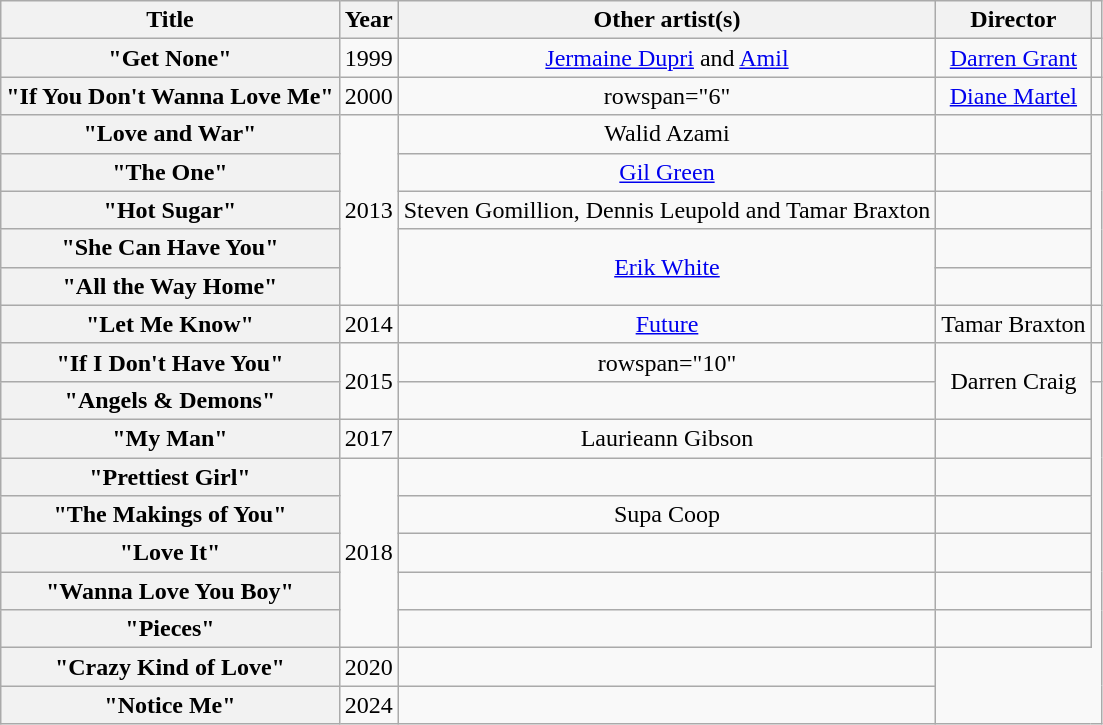<table class="wikitable plainrowheaders" style="text-align:center;">
<tr>
<th scope="col">Title</th>
<th scope="col">Year</th>
<th scope="col">Other artist(s)</th>
<th scope="col">Director</th>
<th scope="col"></th>
</tr>
<tr>
<th scope="row">"Get None"</th>
<td>1999</td>
<td><a href='#'>Jermaine Dupri</a> and <a href='#'>Amil</a></td>
<td><a href='#'>Darren Grant</a></td>
<td></td>
</tr>
<tr>
<th scope="row">"If You Don't Wanna Love Me"</th>
<td>2000</td>
<td>rowspan="6" </td>
<td><a href='#'>Diane Martel</a></td>
<td></td>
</tr>
<tr>
<th scope="row">"Love and War"</th>
<td rowspan="5">2013</td>
<td>Walid Azami</td>
<td></td>
</tr>
<tr>
<th scope="row">"The One"</th>
<td><a href='#'>Gil Green</a></td>
<td></td>
</tr>
<tr>
<th scope="row">"Hot Sugar"</th>
<td>Steven Gomillion, Dennis Leupold and Tamar Braxton</td>
<td></td>
</tr>
<tr>
<th scope="row">"She Can Have You"</th>
<td rowspan="2"><a href='#'>Erik White</a></td>
<td></td>
</tr>
<tr>
<th scope="row">"All the Way Home"</th>
<td></td>
</tr>
<tr>
<th scope="row">"Let Me Know"</th>
<td>2014</td>
<td><a href='#'>Future</a></td>
<td>Tamar Braxton</td>
<td></td>
</tr>
<tr>
<th scope="row">"If I Don't Have You"</th>
<td rowspan="2">2015</td>
<td>rowspan="10" </td>
<td rowspan="2">Darren Craig</td>
<td></td>
</tr>
<tr>
<th scope="row">"Angels & Demons"</th>
<td></td>
</tr>
<tr>
<th scope="row">"My Man"</th>
<td>2017</td>
<td>Laurieann Gibson</td>
<td></td>
</tr>
<tr>
<th scope="row">"Prettiest Girl"</th>
<td rowspan="5">2018</td>
<td></td>
<td></td>
</tr>
<tr>
<th scope="row">"The Makings of You"</th>
<td>Supa Coop</td>
<td></td>
</tr>
<tr>
<th scope="row">"Love It"</th>
<td></td>
<td></td>
</tr>
<tr>
<th scope="row">"Wanna Love You Boy"</th>
<td></td>
<td></td>
</tr>
<tr>
<th scope="row">"Pieces"</th>
<td></td>
<td></td>
</tr>
<tr>
<th scope="row">"Crazy Kind of Love"</th>
<td>2020</td>
<td></td>
</tr>
<tr>
<th scope="row">"Notice Me"</th>
<td>2024</td>
<td></td>
</tr>
</table>
